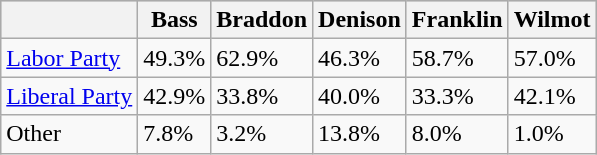<table class="wikitable">
<tr style="background:#ccc;">
<th></th>
<th>Bass</th>
<th>Braddon</th>
<th>Denison</th>
<th>Franklin</th>
<th>Wilmot</th>
</tr>
<tr>
<td><a href='#'>Labor Party</a></td>
<td>49.3%</td>
<td>62.9%</td>
<td>46.3%</td>
<td>58.7%</td>
<td>57.0%</td>
</tr>
<tr>
<td><a href='#'>Liberal Party</a></td>
<td>42.9%</td>
<td>33.8%</td>
<td>40.0%</td>
<td>33.3%</td>
<td>42.1%</td>
</tr>
<tr>
<td>Other</td>
<td>7.8%</td>
<td>3.2%</td>
<td>13.8%</td>
<td>8.0%</td>
<td>1.0%</td>
</tr>
</table>
